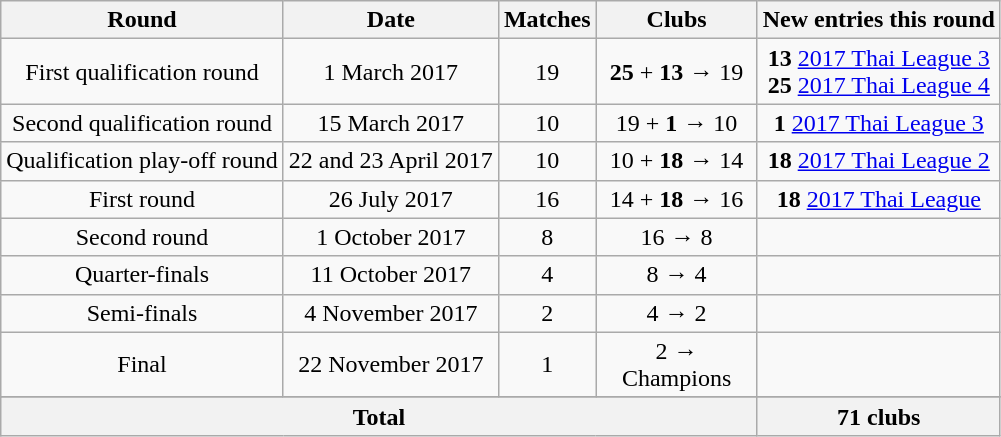<table class="wikitable">
<tr>
<th>Round</th>
<th>Date</th>
<th>Matches</th>
<th width=100>Clubs</th>
<th>New entries this round</th>
</tr>
<tr align=center>
<td>First qualification round</td>
<td>1 March 2017</td>
<td>19</td>
<td><strong>25</strong> + <strong>13</strong> → 19</td>
<td><strong>13</strong> <a href='#'>2017 Thai League 3</a><br><strong>25</strong> <a href='#'>2017 Thai League 4</a></td>
</tr>
<tr align=center>
<td>Second qualification round</td>
<td>15 March 2017</td>
<td>10</td>
<td>19 + <strong>1</strong> → 10</td>
<td><strong>1</strong> <a href='#'>2017 Thai League 3</a></td>
</tr>
<tr align=center>
<td>Qualification play-off round</td>
<td>22 and 23 April 2017</td>
<td>10</td>
<td>10 + <strong>18</strong> → 14</td>
<td><strong>18</strong> <a href='#'>2017 Thai League 2</a></td>
</tr>
<tr align=center>
<td>First round</td>
<td>26 July 2017</td>
<td>16</td>
<td>14 + <strong>18</strong> → 16</td>
<td><strong>18</strong> <a href='#'>2017 Thai League</a></td>
</tr>
<tr align=center>
<td>Second round</td>
<td>1 October 2017</td>
<td>8</td>
<td>16 → 8</td>
<td></td>
</tr>
<tr align=center>
<td>Quarter-finals</td>
<td>11 October 2017</td>
<td>4</td>
<td>8 → 4</td>
<td></td>
</tr>
<tr align=center>
<td>Semi-finals</td>
<td>4 November 2017</td>
<td>2</td>
<td>4 → 2</td>
<td></td>
</tr>
<tr align=center>
<td>Final</td>
<td>22 November 2017</td>
<td>1</td>
<td>2 → Champions</td>
<td></td>
</tr>
<tr align=left|>
</tr>
<tr>
<th colspan=4>Total</th>
<th>71 clubs</th>
</tr>
</table>
